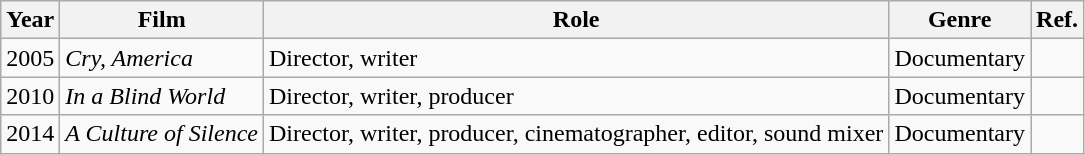<table class="wikitable">
<tr>
<th>Year</th>
<th>Film</th>
<th>Role</th>
<th>Genre</th>
<th>Ref.</th>
</tr>
<tr .>
<td>2005</td>
<td><em>Cry, America</em></td>
<td>Director, writer</td>
<td>Documentary</td>
<td></td>
</tr>
<tr .>
<td>2010</td>
<td><em>In a Blind World</em></td>
<td>Director, writer, producer</td>
<td>Documentary</td>
<td></td>
</tr>
<tr .>
<td>2014</td>
<td><em>A Culture of Silence</em></td>
<td>Director, writer, producer, cinematographer, editor, sound mixer</td>
<td>Documentary</td>
<td></td>
</tr>
</table>
